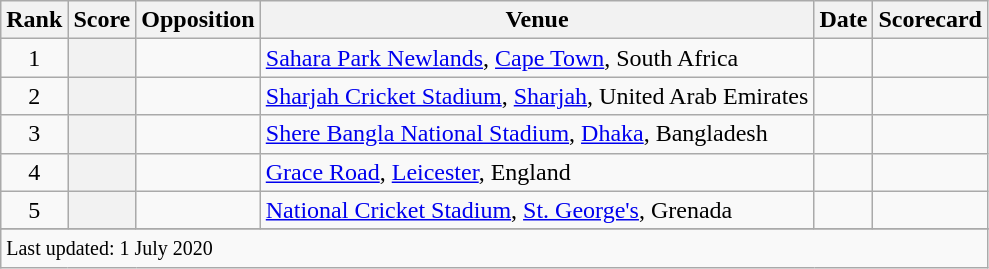<table class="wikitable plainrowheaders sortable">
<tr>
<th scope=col>Rank</th>
<th scope=col>Score</th>
<th scope=col>Opposition</th>
<th scope=col>Venue</th>
<th scope=col>Date</th>
<th scope=col>Scorecard</th>
</tr>
<tr>
<td align=center>1</td>
<th scope=row style=text-align:center;></th>
<td></td>
<td><a href='#'>Sahara Park Newlands</a>, <a href='#'>Cape Town</a>, South Africa</td>
<td></td>
<td></td>
</tr>
<tr>
<td align=center>2</td>
<th scope=row style=text-align:center;></th>
<td></td>
<td><a href='#'>Sharjah Cricket Stadium</a>, <a href='#'>Sharjah</a>, United Arab Emirates</td>
<td></td>
<td></td>
</tr>
<tr>
<td align=center>3</td>
<th scope=row style=text-align:center;></th>
<td></td>
<td><a href='#'>Shere Bangla National Stadium</a>, <a href='#'>Dhaka</a>, Bangladesh</td>
<td></td>
<td></td>
</tr>
<tr>
<td align=center>4</td>
<th scope=row style=text-align:center;></th>
<td></td>
<td><a href='#'>Grace Road</a>, <a href='#'>Leicester</a>, England</td>
<td> </td>
<td></td>
</tr>
<tr>
<td align=center>5</td>
<th scope=row style=text-align:center;></th>
<td></td>
<td><a href='#'>National Cricket Stadium</a>, <a href='#'>St. George's</a>, Grenada</td>
<td></td>
<td></td>
</tr>
<tr>
</tr>
<tr class=sortbottom>
<td colspan=6><small>Last updated: 1 July 2020</small></td>
</tr>
</table>
